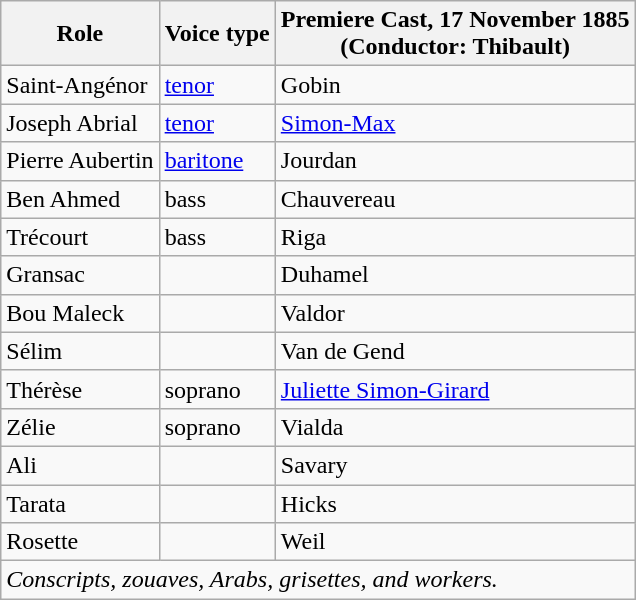<table class="wikitable">
<tr>
<th>Role</th>
<th>Voice type</th>
<th>Premiere Cast, 17 November 1885<br>(Conductor: Thibault)</th>
</tr>
<tr>
<td>Saint-Angénor</td>
<td><a href='#'>tenor</a></td>
<td>Gobin</td>
</tr>
<tr>
<td>Joseph Abrial</td>
<td><a href='#'>tenor</a></td>
<td><a href='#'>Simon-Max</a></td>
</tr>
<tr>
<td>Pierre Aubertin</td>
<td><a href='#'>baritone</a></td>
<td>Jourdan</td>
</tr>
<tr>
<td>Ben Ahmed</td>
<td>bass</td>
<td>Chauvereau</td>
</tr>
<tr>
<td>Trécourt</td>
<td>bass</td>
<td>Riga</td>
</tr>
<tr>
<td>Gransac</td>
<td></td>
<td>Duhamel</td>
</tr>
<tr>
<td>Bou Maleck</td>
<td></td>
<td>Valdor</td>
</tr>
<tr>
<td>Sélim</td>
<td></td>
<td>Van de Gend</td>
</tr>
<tr>
<td>Thérèse</td>
<td>soprano</td>
<td><a href='#'>Juliette Simon-Girard</a></td>
</tr>
<tr>
<td>Zélie</td>
<td>soprano</td>
<td>Vialda</td>
</tr>
<tr>
<td>Ali</td>
<td></td>
<td>Savary</td>
</tr>
<tr>
<td>Tarata</td>
<td></td>
<td>Hicks</td>
</tr>
<tr>
<td>Rosette</td>
<td></td>
<td>Weil</td>
</tr>
<tr>
<td colspan="3"><em>Conscripts, zouaves, Arabs, grisettes, and workers.</em></td>
</tr>
</table>
